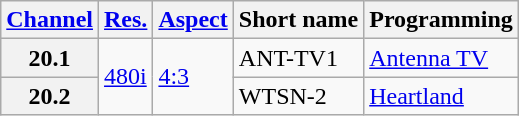<table class="wikitable">
<tr>
<th><a href='#'>Channel</a></th>
<th><a href='#'>Res.</a></th>
<th><a href='#'>Aspect</a></th>
<th>Short name</th>
<th>Programming</th>
</tr>
<tr>
<th scope = "row">20.1</th>
<td rowspan=2><a href='#'>480i</a></td>
<td rowspan=2><a href='#'>4:3</a></td>
<td>ANT-TV1</td>
<td><a href='#'>Antenna TV</a></td>
</tr>
<tr>
<th scope = "row">20.2</th>
<td>WTSN-2</td>
<td><a href='#'>Heartland</a></td>
</tr>
</table>
